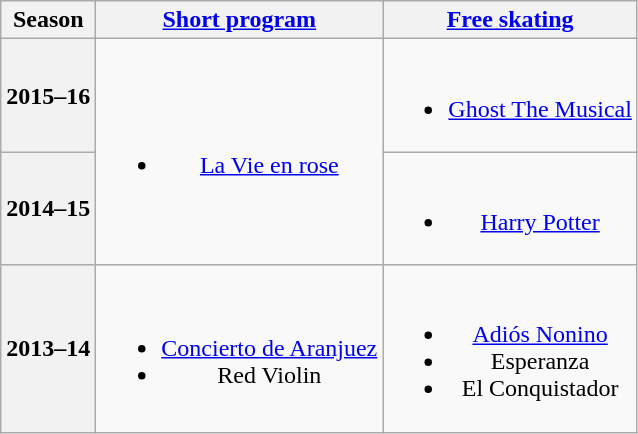<table class=wikitable style=text-align:center>
<tr>
<th>Season</th>
<th><a href='#'>Short program</a></th>
<th><a href='#'>Free skating</a></th>
</tr>
<tr>
<th>2015–16 <br></th>
<td rowspan=2><br><ul><li><a href='#'>La Vie en rose</a> <br></li></ul></td>
<td><br><ul><li><a href='#'>Ghost The Musical</a> <br></li></ul></td>
</tr>
<tr>
<th>2014–15 <br></th>
<td><br><ul><li><a href='#'>Harry Potter</a> <br></li></ul></td>
</tr>
<tr>
<th>2013–14 <br></th>
<td><br><ul><li><a href='#'>Concierto de Aranjuez</a> <br></li><li>Red Violin <br></li></ul></td>
<td><br><ul><li><a href='#'>Adiós Nonino</a> <br></li><li>Esperanza <br></li><li>El Conquistador <br></li></ul></td>
</tr>
</table>
